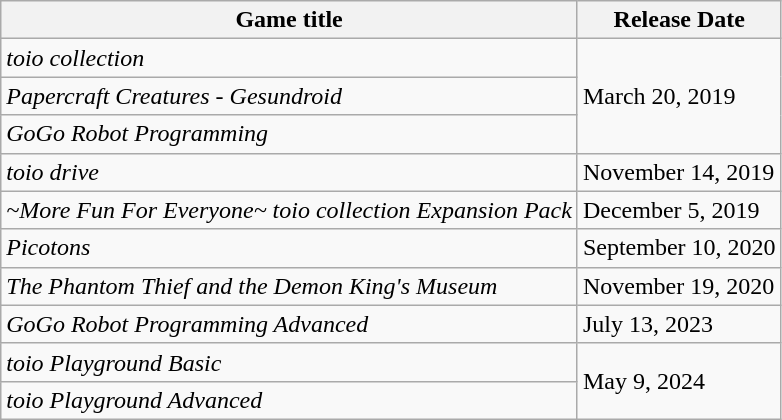<table class="wikitable sortable">
<tr>
<th>Game title</th>
<th>Release Date</th>
</tr>
<tr>
<td><em>toio collection</em></td>
<td rowspan="3">March 20, 2019</td>
</tr>
<tr>
<td><em>Papercraft Creatures - Gesundroid</em></td>
</tr>
<tr>
<td><em>GoGo Robot Programming</em></td>
</tr>
<tr>
<td><em>toio drive</em></td>
<td>November 14, 2019</td>
</tr>
<tr>
<td><em>~More Fun For Everyone~ toio collection Expansion Pack</em></td>
<td>December 5, 2019</td>
</tr>
<tr>
<td><em>Picotons</em></td>
<td>September 10, 2020</td>
</tr>
<tr>
<td><em>The Phantom Thief and the Demon King's Museum</em></td>
<td>November 19, 2020</td>
</tr>
<tr>
<td><em>GoGo Robot Programming Advanced</em></td>
<td>July 13, 2023</td>
</tr>
<tr>
<td><em>toio Playground Basic</em></td>
<td rowspan="2">May 9, 2024</td>
</tr>
<tr>
<td><em>toio Playground Advanced</em></td>
</tr>
</table>
